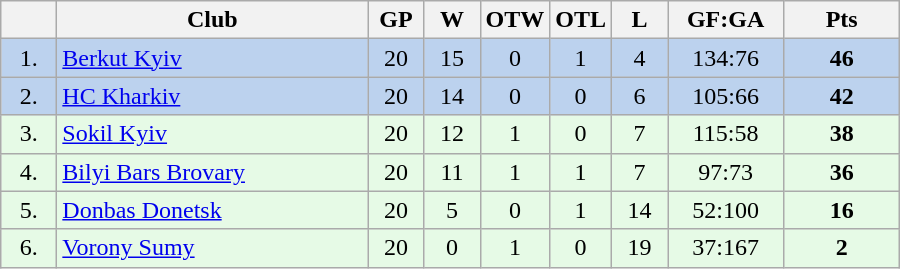<table class="wikitable">
<tr>
<th width="30"></th>
<th width="200">Club</th>
<th width="30">GP</th>
<th width="30">W</th>
<th width="30">OTW</th>
<th width="30">OTL</th>
<th width="30">L</th>
<th width="70">GF:GA</th>
<th width="70">Pts</th>
</tr>
<tr bgcolor="#BCD2EE" align="center">
<td>1.</td>
<td align="left"><a href='#'>Berkut Kyiv</a></td>
<td>20</td>
<td>15</td>
<td>0</td>
<td>1</td>
<td>4</td>
<td>134:76</td>
<td><strong>46</strong></td>
</tr>
<tr bgcolor="#BCD2EE" align="center">
<td>2.</td>
<td align="left"><a href='#'>HC Kharkiv</a></td>
<td>20</td>
<td>14</td>
<td>0</td>
<td>0</td>
<td>6</td>
<td>105:66</td>
<td><strong>42</strong></td>
</tr>
<tr bgcolor="#e6fae6" align="center">
<td>3.</td>
<td align="left"><a href='#'>Sokil Kyiv</a></td>
<td>20</td>
<td>12</td>
<td>1</td>
<td>0</td>
<td>7</td>
<td>115:58</td>
<td><strong>38</strong></td>
</tr>
<tr bgcolor="#e6fae6" align="center">
<td>4.</td>
<td align="left"><a href='#'>Bilyi Bars Brovary</a></td>
<td>20</td>
<td>11</td>
<td>1</td>
<td>1</td>
<td>7</td>
<td>97:73</td>
<td><strong>36</strong></td>
</tr>
<tr bgcolor="#e6fae6" align="center">
<td>5.</td>
<td align="left"><a href='#'>Donbas Donetsk</a></td>
<td>20</td>
<td>5</td>
<td>0</td>
<td>1</td>
<td>14</td>
<td>52:100</td>
<td><strong>16</strong></td>
</tr>
<tr bgcolor="#e6fae6" align="center">
<td>6.</td>
<td align="left"><a href='#'>Vorony Sumy</a></td>
<td>20</td>
<td>0</td>
<td>1</td>
<td>0</td>
<td>19</td>
<td>37:167</td>
<td><strong>2</strong></td>
</tr>
</table>
